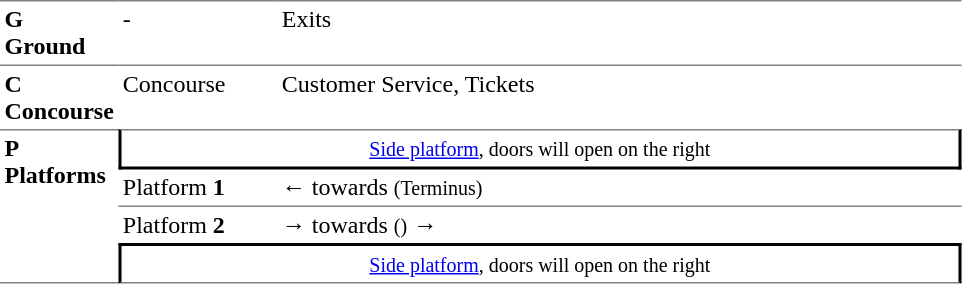<table table border=0 cellspacing=0 cellpadding=3>
<tr>
<td style="border-bottom:solid 1px gray;border-top:solid 1px gray;" width=50 valign=top><strong>G<br>Ground</strong></td>
<td style="border-top:solid 1px gray;border-bottom:solid 1px gray;" width=100 valign=top>-</td>
<td style="border-top:solid 1px gray;border-bottom:solid 1px gray;" width=450 valign=top>Exits</td>
</tr>
<tr>
<td valign=top><strong>C<br>Concourse</strong></td>
<td valign=top>Concourse</td>
<td valign=top>Customer Service, Tickets</td>
</tr>
<tr>
<td style="border-top:solid 1px gray;border-bottom:solid 1px gray;" rowspan=4 valign=top><strong>P<br>Platforms</strong></td>
<td style="border-top:solid 1px gray;border-right:solid 2px black;border-left:solid 2px black;border-bottom:solid 2px black;text-align:center;" colspan=2><small><a href='#'>Side platform</a>, doors will open on the right</small></td>
</tr>
<tr>
<td style="border-bottom:solid 1px gray;">Platform <span><strong>1</strong></span></td>
<td style="border-bottom:solid 1px gray;">←  towards  <small>(Terminus)</small></td>
</tr>
<tr>
<td>Platform <span><strong>2</strong></span></td>
<td><span>→</span>  towards  <small>()</small> →</td>
</tr>
<tr>
<td style="border-bottom:solid 1px gray;border-top:solid 2px black;border-right:solid 2px black;border-left:solid 2px black;text-align:center;" colspan=2><small><a href='#'>Side platform</a>, doors will open on the right </small></td>
</tr>
</table>
